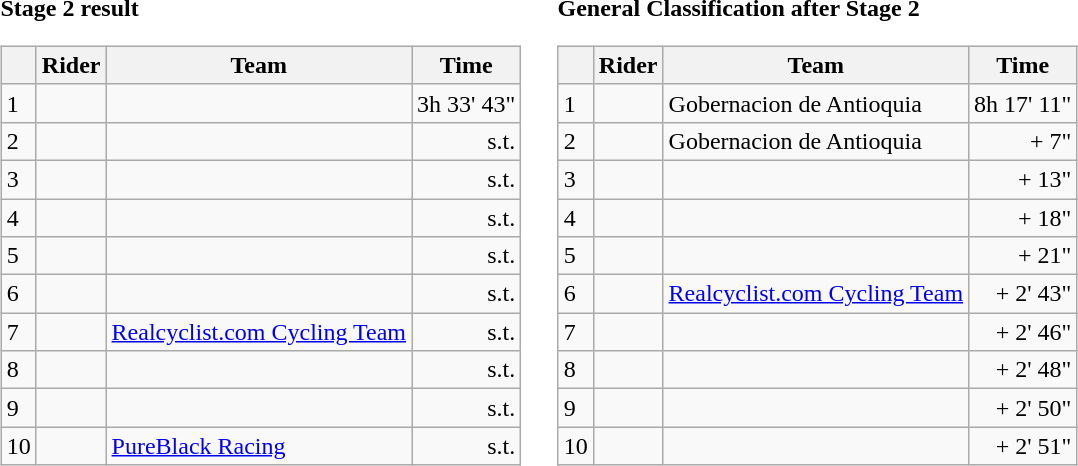<table>
<tr>
<td><strong>Stage 2 result</strong><br><table class="wikitable">
<tr>
<th></th>
<th>Rider</th>
<th>Team</th>
<th>Time</th>
</tr>
<tr>
<td>1</td>
<td></td>
<td></td>
<td align="right">3h 33' 43"</td>
</tr>
<tr>
<td>2</td>
<td></td>
<td></td>
<td align="right">s.t.</td>
</tr>
<tr>
<td>3</td>
<td></td>
<td></td>
<td align="right">s.t.</td>
</tr>
<tr>
<td>4</td>
<td></td>
<td></td>
<td align="right">s.t.</td>
</tr>
<tr>
<td>5</td>
<td></td>
<td></td>
<td align="right">s.t.</td>
</tr>
<tr>
<td>6</td>
<td></td>
<td></td>
<td align="right">s.t.</td>
</tr>
<tr>
<td>7</td>
<td></td>
<td><a href='#'>Realcyclist.com Cycling Team</a></td>
<td align="right">s.t.</td>
</tr>
<tr>
<td>8</td>
<td></td>
<td></td>
<td align="right">s.t.</td>
</tr>
<tr>
<td>9</td>
<td></td>
<td></td>
<td align="right">s.t.</td>
</tr>
<tr>
<td>10</td>
<td></td>
<td><a href='#'>PureBlack Racing</a></td>
<td align="right">s.t.</td>
</tr>
</table>
</td>
<td></td>
<td><strong>General Classification after Stage 2</strong><br><table class="wikitable">
<tr>
<th></th>
<th>Rider</th>
<th>Team</th>
<th>Time</th>
</tr>
<tr>
<td>1</td>
<td></td>
<td>Gobernacion de Antioquia</td>
<td align="right">8h 17' 11"</td>
</tr>
<tr>
<td>2</td>
<td></td>
<td>Gobernacion de Antioquia</td>
<td align="right">+ 7"</td>
</tr>
<tr>
<td>3</td>
<td></td>
<td></td>
<td align="right">+ 13"</td>
</tr>
<tr>
<td>4</td>
<td></td>
<td></td>
<td align="right">+ 18"</td>
</tr>
<tr>
<td>5</td>
<td></td>
<td></td>
<td align="right">+ 21"</td>
</tr>
<tr>
<td>6</td>
<td></td>
<td><a href='#'>Realcyclist.com Cycling Team</a></td>
<td align="right">+ 2' 43"</td>
</tr>
<tr>
<td>7</td>
<td></td>
<td></td>
<td align="right">+ 2' 46"</td>
</tr>
<tr>
<td>8</td>
<td></td>
<td></td>
<td align="right">+ 2' 48"</td>
</tr>
<tr>
<td>9</td>
<td></td>
<td></td>
<td align="right">+ 2' 50"</td>
</tr>
<tr>
<td>10</td>
<td></td>
<td></td>
<td align="right">+ 2' 51"</td>
</tr>
</table>
</td>
</tr>
</table>
